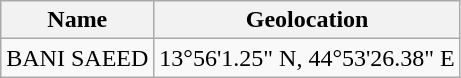<table class="wikitable sortable">
<tr>
<th>Name</th>
<th>Geolocation</th>
</tr>
<tr>
<td>BANI SAEED</td>
<td>13°56'1.25" N, 44°53'26.38" E</td>
</tr>
</table>
